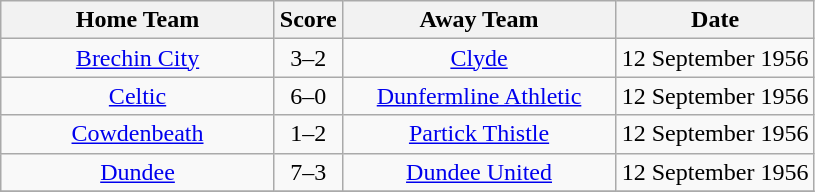<table class="wikitable" style="text-align:center;">
<tr>
<th width=175>Home Team</th>
<th width=20>Score</th>
<th width=175>Away Team</th>
<th width= 125>Date</th>
</tr>
<tr>
<td><a href='#'>Brechin City</a></td>
<td>3–2</td>
<td><a href='#'>Clyde</a></td>
<td>12 September 1956</td>
</tr>
<tr>
<td><a href='#'>Celtic</a></td>
<td>6–0</td>
<td><a href='#'>Dunfermline Athletic</a></td>
<td>12 September 1956</td>
</tr>
<tr>
<td><a href='#'>Cowdenbeath</a></td>
<td>1–2</td>
<td><a href='#'>Partick Thistle</a></td>
<td>12 September 1956</td>
</tr>
<tr>
<td><a href='#'>Dundee</a></td>
<td>7–3</td>
<td><a href='#'>Dundee United</a></td>
<td>12 September 1956</td>
</tr>
<tr>
</tr>
</table>
